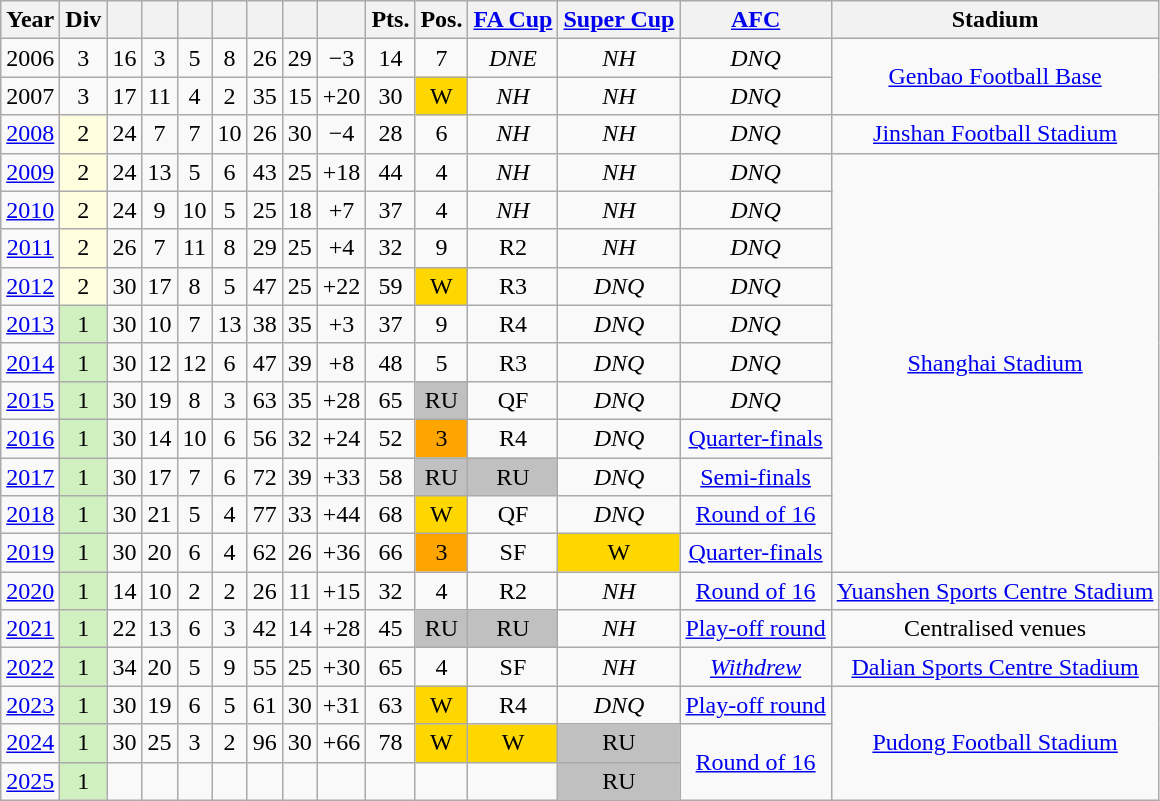<table class="wikitable sortable" style=text-align:Center>
<tr>
<th>Year</th>
<th>Div</th>
<th></th>
<th></th>
<th></th>
<th></th>
<th></th>
<th></th>
<th></th>
<th>Pts.</th>
<th>Pos.</th>
<th><a href='#'>FA Cup</a></th>
<th><a href='#'>Super Cup</a></th>
<th><a href='#'>AFC</a></th>
<th>Stadium</th>
</tr>
<tr>
<td>2006</td>
<td>3</td>
<td>16</td>
<td>3</td>
<td>5</td>
<td>8</td>
<td>26</td>
<td>29</td>
<td>−3</td>
<td>14</td>
<td>7</td>
<td><em>DNE</em></td>
<td><em>NH</em></td>
<td><em>DNQ</em></td>
<td style="text-align:center;" rowspan="2"><a href='#'>Genbao Football Base</a></td>
</tr>
<tr>
<td>2007</td>
<td>3</td>
<td>17</td>
<td>11</td>
<td>4</td>
<td>2</td>
<td>35</td>
<td>15</td>
<td>+20</td>
<td>30</td>
<td bgcolor=gold>W</td>
<td><em>NH</em></td>
<td><em>NH</em></td>
<td><em>DNQ</em></td>
</tr>
<tr>
<td><a href='#'>2008</a></td>
<td bgcolor=#FFFFE0>2</td>
<td>24</td>
<td>7</td>
<td>7</td>
<td>10</td>
<td>26</td>
<td>30</td>
<td>−4</td>
<td>28</td>
<td>6</td>
<td><em>NH</em></td>
<td><em>NH</em></td>
<td><em>DNQ</em></td>
<td><a href='#'>Jinshan Football Stadium</a></td>
</tr>
<tr>
<td><a href='#'>2009</a></td>
<td bgcolor=#FFFFE0>2</td>
<td>24</td>
<td>13</td>
<td>5</td>
<td>6</td>
<td>43</td>
<td>25</td>
<td>+18</td>
<td>44</td>
<td>4</td>
<td><em>NH</em></td>
<td><em>NH</em></td>
<td><em>DNQ</em></td>
<td style="text-align:center;" rowspan="11"><a href='#'>Shanghai Stadium</a></td>
</tr>
<tr>
<td><a href='#'>2010</a></td>
<td bgcolor=#FFFFE0>2</td>
<td>24</td>
<td>9</td>
<td>10</td>
<td>5</td>
<td>25</td>
<td>18</td>
<td>+7</td>
<td>37</td>
<td>4</td>
<td><em>NH</em></td>
<td><em>NH</em></td>
<td><em>DNQ</em></td>
</tr>
<tr>
<td><a href='#'>2011</a></td>
<td bgcolor=#FFFFE0>2</td>
<td>26</td>
<td>7</td>
<td>11</td>
<td>8</td>
<td>29</td>
<td>25</td>
<td>+4</td>
<td>32</td>
<td>9</td>
<td>R2</td>
<td><em>NH</em></td>
<td><em>DNQ</em></td>
</tr>
<tr>
<td><a href='#'>2012</a></td>
<td bgcolor=#FFFFE0>2</td>
<td>30</td>
<td>17</td>
<td>8</td>
<td>5</td>
<td>47</td>
<td>25</td>
<td>+22</td>
<td>59</td>
<td bgcolor=gold>W</td>
<td>R3</td>
<td><em>DNQ</em></td>
<td><em>DNQ</em></td>
</tr>
<tr>
<td><a href='#'>2013</a></td>
<td bgcolor=#D0F0C0>1</td>
<td>30</td>
<td>10</td>
<td>7</td>
<td>13</td>
<td>38</td>
<td>35</td>
<td>+3</td>
<td>37</td>
<td>9</td>
<td>R4</td>
<td><em>DNQ</em></td>
<td><em>DNQ</em></td>
</tr>
<tr>
<td><a href='#'>2014</a></td>
<td bgcolor=#D0F0C0>1</td>
<td>30</td>
<td>12</td>
<td>12</td>
<td>6</td>
<td>47</td>
<td>39</td>
<td>+8</td>
<td>48</td>
<td>5</td>
<td>R3</td>
<td><em>DNQ</em></td>
<td><em>DNQ</em></td>
</tr>
<tr>
<td><a href='#'>2015</a></td>
<td bgcolor=#D0F0C0>1</td>
<td>30</td>
<td>19</td>
<td>8</td>
<td>3</td>
<td>63</td>
<td>35</td>
<td>+28</td>
<td>65</td>
<td bgcolor=silver>RU</td>
<td>QF</td>
<td><em>DNQ</em></td>
<td><em>DNQ</em></td>
</tr>
<tr>
<td><a href='#'>2016</a></td>
<td bgcolor=#D0F0C0>1</td>
<td>30</td>
<td>14</td>
<td>10</td>
<td>6</td>
<td>56</td>
<td>32</td>
<td>+24</td>
<td>52</td>
<td bgcolor=orange>3</td>
<td>R4</td>
<td><em>DNQ</em></td>
<td><a href='#'>Quarter-finals</a></td>
</tr>
<tr>
<td><a href='#'>2017</a></td>
<td bgcolor=#D0F0C0>1</td>
<td>30</td>
<td>17</td>
<td>7</td>
<td>6</td>
<td>72</td>
<td>39</td>
<td>+33</td>
<td>58</td>
<td bgcolor=silver>RU</td>
<td bgcolor=silver>RU</td>
<td><em>DNQ</em></td>
<td><a href='#'>Semi-finals</a></td>
</tr>
<tr>
<td><a href='#'>2018</a></td>
<td bgcolor=#D0F0C0>1</td>
<td>30</td>
<td>21</td>
<td>5</td>
<td>4</td>
<td>77</td>
<td>33</td>
<td>+44</td>
<td>68</td>
<td bgcolor=gold>W</td>
<td>QF</td>
<td><em>DNQ</em></td>
<td><a href='#'>Round of 16</a></td>
</tr>
<tr>
<td><a href='#'>2019</a></td>
<td bgcolor=#D0F0C0>1</td>
<td>30</td>
<td>20</td>
<td>6</td>
<td>4</td>
<td>62</td>
<td>26</td>
<td>+36</td>
<td>66</td>
<td bgcolor=orange>3</td>
<td>SF</td>
<td bgcolor=gold>W</td>
<td><a href='#'>Quarter-finals</a></td>
</tr>
<tr>
<td><a href='#'>2020</a></td>
<td bgcolor=#D0F0C0>1</td>
<td>14</td>
<td>10</td>
<td>2</td>
<td>2</td>
<td>26</td>
<td>11</td>
<td>+15</td>
<td>32</td>
<td>4</td>
<td>R2</td>
<td><em>NH</em></td>
<td><a href='#'>Round of 16</a></td>
<td><a href='#'>Yuanshen Sports Centre Stadium</a></td>
</tr>
<tr>
<td><a href='#'>2021</a></td>
<td bgcolor=#D0F0C0>1</td>
<td>22</td>
<td>13</td>
<td>6</td>
<td>3</td>
<td>42</td>
<td>14</td>
<td>+28</td>
<td>45</td>
<td bgcolor=silver>RU</td>
<td bgcolor=silver>RU</td>
<td><em>NH</em></td>
<td><a href='#'>Play-off round</a></td>
<td>Centralised venues</td>
</tr>
<tr>
<td><a href='#'>2022</a></td>
<td bgcolor=#D0F0C0>1</td>
<td>34</td>
<td>20</td>
<td>5</td>
<td>9</td>
<td>55</td>
<td>25</td>
<td>+30</td>
<td>65</td>
<td>4</td>
<td>SF</td>
<td><em>NH</em></td>
<td><em><a href='#'>Withdrew</a></em></td>
<td><a href='#'>Dalian Sports Centre Stadium</a></td>
</tr>
<tr>
<td><a href='#'>2023</a></td>
<td bgcolor=#D0F0C0>1</td>
<td>30</td>
<td>19</td>
<td>6</td>
<td>5</td>
<td>61</td>
<td>30</td>
<td>+31</td>
<td>63</td>
<td bgcolor=gold>W</td>
<td>R4</td>
<td><em>DNQ</em></td>
<td><a href='#'>Play-off round</a></td>
<td rowspan="3"><a href='#'>Pudong Football Stadium</a></td>
</tr>
<tr>
<td><a href='#'>2024</a></td>
<td bgcolor=#D0F0C0>1</td>
<td>30</td>
<td>25</td>
<td>3</td>
<td>2</td>
<td>96</td>
<td>30</td>
<td>+66</td>
<td>78</td>
<td bgcolor=gold>W</td>
<td bgcolor=gold>W</td>
<td bgcolor=silver>RU</td>
<td rowspan="2"><a href='#'>Round of 16</a></td>
</tr>
<tr>
<td><a href='#'>2025</a></td>
<td bgcolor=#D0F0C0>1</td>
<td></td>
<td></td>
<td></td>
<td></td>
<td></td>
<td></td>
<td></td>
<td></td>
<td></td>
<td></td>
<td bgcolor=silver>RU</td>
</tr>
</table>
